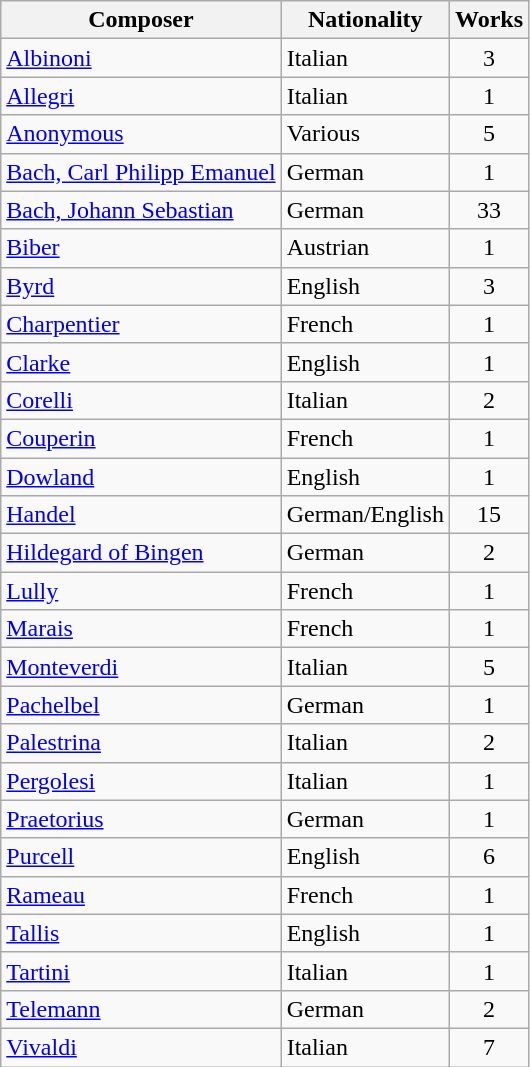<table class="wikitable sortable">
<tr>
<th>Composer</th>
<th>Nationality</th>
<th>Works</th>
</tr>
<tr>
<td><a href='#'>Albinoni</a></td>
<td>Italian</td>
<td align=center>3</td>
</tr>
<tr>
<td><a href='#'>Allegri</a></td>
<td>Italian</td>
<td align=center>1</td>
</tr>
<tr>
<td><a href='#'>Anonymous</a></td>
<td>Various</td>
<td align=center>5</td>
</tr>
<tr>
<td><a href='#'>Bach, Carl Philipp Emanuel</a></td>
<td>German</td>
<td align=center>1</td>
</tr>
<tr>
<td><a href='#'>Bach, Johann Sebastian</a></td>
<td>German</td>
<td align=center>33</td>
</tr>
<tr>
<td><a href='#'>Biber</a></td>
<td>Austrian</td>
<td align=center>1</td>
</tr>
<tr>
<td><a href='#'>Byrd</a></td>
<td>English</td>
<td align=center>3</td>
</tr>
<tr>
<td><a href='#'>Charpentier</a></td>
<td>French</td>
<td align=center>1</td>
</tr>
<tr>
<td><a href='#'>Clarke</a></td>
<td>English</td>
<td align=center>1</td>
</tr>
<tr>
<td><a href='#'>Corelli</a></td>
<td>Italian</td>
<td align=center>2</td>
</tr>
<tr>
<td><a href='#'>Couperin</a></td>
<td>French</td>
<td align=center>1</td>
</tr>
<tr>
<td><a href='#'>Dowland</a></td>
<td>English</td>
<td align=center>1</td>
</tr>
<tr>
<td><a href='#'>Handel</a></td>
<td>German/English</td>
<td align=center>15</td>
</tr>
<tr>
<td><a href='#'>Hildegard of Bingen</a></td>
<td>German</td>
<td align=center>2</td>
</tr>
<tr>
<td><a href='#'>Lully</a></td>
<td>French</td>
<td align=center>1</td>
</tr>
<tr>
<td><a href='#'>Marais</a></td>
<td>French</td>
<td align=center>1</td>
</tr>
<tr>
<td><a href='#'>Monteverdi</a></td>
<td>Italian</td>
<td align=center>5</td>
</tr>
<tr>
<td><a href='#'>Pachelbel</a></td>
<td>German</td>
<td align=center>1</td>
</tr>
<tr>
<td><a href='#'>Palestrina</a></td>
<td>Italian</td>
<td align=center>2</td>
</tr>
<tr>
<td><a href='#'>Pergolesi</a></td>
<td>Italian</td>
<td align=center>1</td>
</tr>
<tr>
<td><a href='#'>Praetorius</a></td>
<td>German</td>
<td align=center>1</td>
</tr>
<tr>
<td><a href='#'>Purcell</a></td>
<td>English</td>
<td align=center>6</td>
</tr>
<tr>
<td><a href='#'>Rameau</a></td>
<td>French</td>
<td align=center>1</td>
</tr>
<tr>
<td><a href='#'>Tallis</a></td>
<td>English</td>
<td align=center>1</td>
</tr>
<tr>
<td><a href='#'>Tartini</a></td>
<td>Italian</td>
<td align=center>1</td>
</tr>
<tr>
<td><a href='#'>Telemann</a></td>
<td>German</td>
<td align=center>2</td>
</tr>
<tr>
<td><a href='#'>Vivaldi</a></td>
<td>Italian</td>
<td align=center>7</td>
</tr>
</table>
